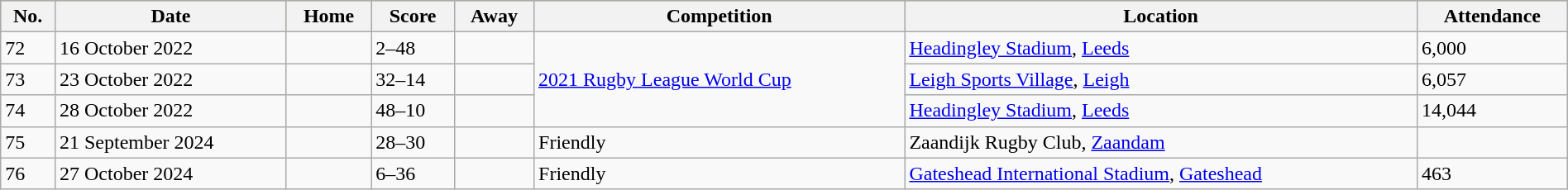<table class="wikitable" width="100%">
<tr bgcolor="#bdb76b">
<th>No.</th>
<th>Date</th>
<th>Home</th>
<th>Score</th>
<th>Away</th>
<th>Competition</th>
<th>Location</th>
<th>Attendance</th>
</tr>
<tr>
<td>72</td>
<td>16 October 2022</td>
<td></td>
<td>2–48</td>
<td></td>
<td rowspan="3"><a href='#'>2021 Rugby League World Cup</a></td>
<td><a href='#'>Headingley Stadium</a>, <a href='#'>Leeds</a></td>
<td>6,000</td>
</tr>
<tr>
<td>73</td>
<td>23 October 2022</td>
<td></td>
<td>32–14</td>
<td></td>
<td><a href='#'>Leigh Sports Village</a>, <a href='#'>Leigh</a></td>
<td>6,057</td>
</tr>
<tr>
<td>74</td>
<td>28 October 2022</td>
<td></td>
<td>48–10</td>
<td></td>
<td><a href='#'>Headingley Stadium</a>, <a href='#'>Leeds</a></td>
<td>14,044</td>
</tr>
<tr>
<td>75</td>
<td>21 September 2024</td>
<td></td>
<td>28–30</td>
<td></td>
<td>Friendly</td>
<td>Zaandijk Rugby Club, <a href='#'>Zaandam</a></td>
<td></td>
</tr>
<tr>
<td>76</td>
<td>27 October 2024</td>
<td></td>
<td>6–36</td>
<td></td>
<td>Friendly</td>
<td><a href='#'>Gateshead International Stadium</a>, <a href='#'>Gateshead</a></td>
<td>463</td>
</tr>
</table>
